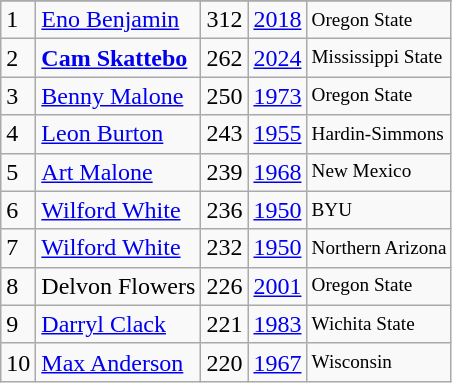<table class="wikitable">
<tr>
</tr>
<tr>
<td>1</td>
<td><a href='#'>Eno Benjamin</a></td>
<td>312</td>
<td><a href='#'>2018</a></td>
<td style="font-size:80%;">Oregon State</td>
</tr>
<tr>
<td>2</td>
<td><strong><a href='#'>Cam Skattebo</a></strong></td>
<td>262</td>
<td><a href='#'>2024</a></td>
<td style="font-size:80%;">Mississippi State</td>
</tr>
<tr>
<td>3</td>
<td><a href='#'>Benny Malone</a></td>
<td>250</td>
<td><a href='#'>1973</a></td>
<td style="font-size:80%;">Oregon State</td>
</tr>
<tr>
<td>4</td>
<td><a href='#'>Leon Burton</a></td>
<td>243</td>
<td><a href='#'>1955</a></td>
<td style="font-size:80%;">Hardin-Simmons</td>
</tr>
<tr>
<td>5</td>
<td><a href='#'>Art Malone</a></td>
<td>239</td>
<td><a href='#'>1968</a></td>
<td style="font-size:80%;">New Mexico</td>
</tr>
<tr>
<td>6</td>
<td><a href='#'>Wilford White</a></td>
<td>236</td>
<td><a href='#'>1950</a></td>
<td style="font-size:80%;">BYU</td>
</tr>
<tr>
<td>7</td>
<td><a href='#'>Wilford White</a></td>
<td>232</td>
<td><a href='#'>1950</a></td>
<td style="font-size:80%;">Northern Arizona</td>
</tr>
<tr>
<td>8</td>
<td>Delvon Flowers</td>
<td>226</td>
<td><a href='#'>2001</a></td>
<td style="font-size:80%;">Oregon State</td>
</tr>
<tr>
<td>9</td>
<td><a href='#'>Darryl Clack</a></td>
<td>221</td>
<td><a href='#'>1983</a></td>
<td style="font-size:80%;">Wichita State</td>
</tr>
<tr>
<td>10</td>
<td><a href='#'>Max Anderson</a></td>
<td>220</td>
<td><a href='#'>1967</a></td>
<td style="font-size:80%;">Wisconsin</td>
</tr>
</table>
